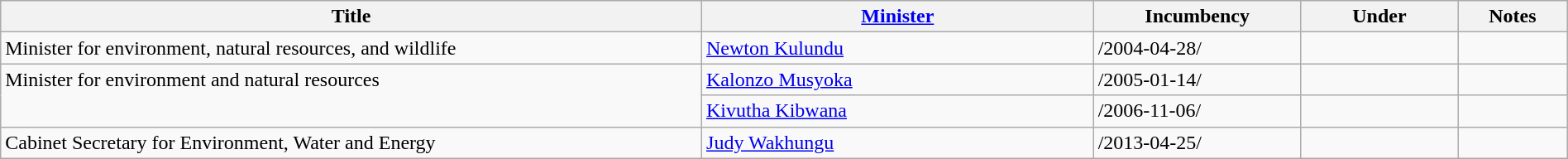<table class="wikitable" style="width:100%;">
<tr>
<th>Title</th>
<th style="width:25%;"><a href='#'>Minister</a></th>
<th style="width:160px;">Incumbency</th>
<th style="width:10%;">Under</th>
<th style="width:7%;">Notes</th>
</tr>
<tr>
<td>Minister for environment, natural resources, and wildlife</td>
<td><a href='#'>Newton Kulundu</a></td>
<td>/2004-04-28/</td>
<td></td>
<td></td>
</tr>
<tr>
<td rowspan="2" style="vertical-align:top;">Minister for environment and natural resources</td>
<td><a href='#'>Kalonzo Musyoka</a></td>
<td>/2005-01-14/</td>
<td></td>
<td></td>
</tr>
<tr>
<td><a href='#'>Kivutha Kibwana</a></td>
<td>/2006-11-06/</td>
<td></td>
<td></td>
</tr>
<tr>
<td>Cabinet Secretary for Environment, Water and Energy</td>
<td><a href='#'>Judy Wakhungu</a></td>
<td>/2013-04-25/</td>
<td></td>
<td></td>
</tr>
</table>
